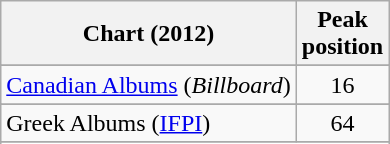<table class="wikitable plainrowheaders sortable" border="1">
<tr>
<th scope="col">Chart (2012)</th>
<th scope="col">Peak<br>position</th>
</tr>
<tr>
</tr>
<tr>
</tr>
<tr>
</tr>
<tr>
</tr>
<tr>
</tr>
<tr>
<td><a href='#'>Canadian Albums</a> (<em>Billboard</em>)</td>
<td style="text-align:center;">16</td>
</tr>
<tr>
</tr>
<tr>
</tr>
<tr>
</tr>
<tr>
</tr>
<tr>
<td>Greek Albums (<a href='#'>IFPI</a>)</td>
<td style="text-align:center;">64</td>
</tr>
<tr>
</tr>
<tr>
</tr>
<tr>
</tr>
<tr>
</tr>
<tr>
</tr>
<tr>
</tr>
<tr>
</tr>
<tr>
</tr>
<tr>
</tr>
<tr>
</tr>
<tr>
</tr>
<tr>
</tr>
<tr>
</tr>
<tr>
</tr>
</table>
